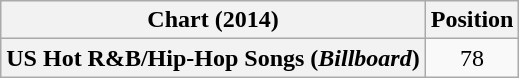<table class="wikitable plainrowheaders" style="text-align:center;">
<tr>
<th scope="col">Chart (2014)</th>
<th scope="col">Position</th>
</tr>
<tr>
<th scope="row">US Hot R&B/Hip-Hop Songs (<em>Billboard</em>)</th>
<td>78</td>
</tr>
</table>
